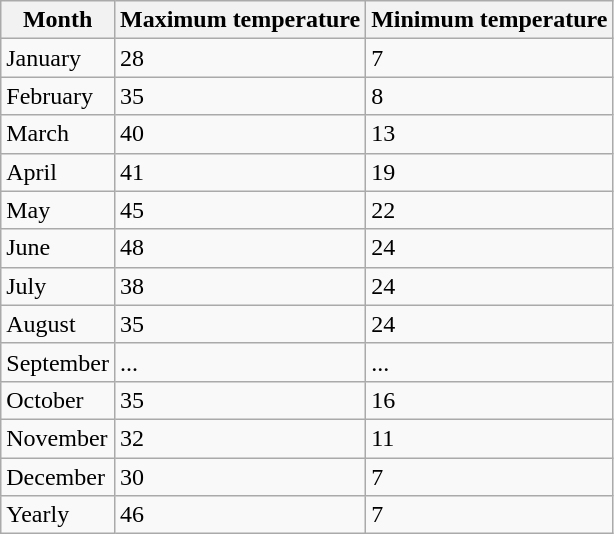<table class="wikitable">
<tr>
<th>Month</th>
<th>Maximum temperature</th>
<th>Minimum temperature</th>
</tr>
<tr>
<td>January</td>
<td>28</td>
<td>7</td>
</tr>
<tr>
<td>February</td>
<td>35</td>
<td>8</td>
</tr>
<tr>
<td>March</td>
<td>40</td>
<td>13</td>
</tr>
<tr>
<td>April</td>
<td>41</td>
<td>19</td>
</tr>
<tr>
<td>May</td>
<td>45</td>
<td>22</td>
</tr>
<tr>
<td>June</td>
<td>48</td>
<td>24</td>
</tr>
<tr>
<td>July</td>
<td>38</td>
<td>24</td>
</tr>
<tr>
<td>August</td>
<td>35</td>
<td>24</td>
</tr>
<tr>
<td>September</td>
<td>...</td>
<td>...</td>
</tr>
<tr>
<td>October</td>
<td>35</td>
<td>16</td>
</tr>
<tr>
<td>November</td>
<td>32</td>
<td>11</td>
</tr>
<tr>
<td>December</td>
<td>30</td>
<td>7</td>
</tr>
<tr>
<td>Yearly</td>
<td>46</td>
<td>7</td>
</tr>
</table>
